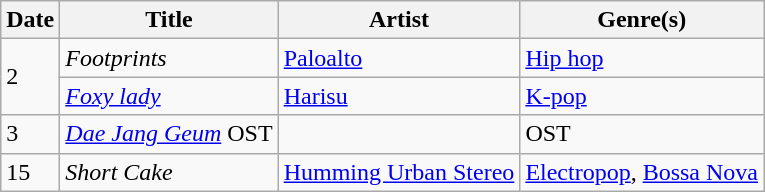<table class="wikitable" style="text-align: left;">
<tr>
<th>Date</th>
<th>Title</th>
<th>Artist</th>
<th>Genre(s)</th>
</tr>
<tr>
<td rowspan="2">2</td>
<td><em>Footprints	</em></td>
<td><a href='#'>Paloalto</a></td>
<td><a href='#'>Hip hop</a></td>
</tr>
<tr>
<td><em><a href='#'>Foxy lady</a></em></td>
<td><a href='#'>Harisu</a></td>
<td><a href='#'>K-pop</a></td>
</tr>
<tr>
<td>3</td>
<td><em><a href='#'>Dae Jang Geum</a></em> OST</td>
<td></td>
<td>OST</td>
</tr>
<tr>
<td>15</td>
<td><em>Short Cake</em></td>
<td><a href='#'>Humming Urban Stereo</a></td>
<td><a href='#'>Electropop</a>, <a href='#'>Bossa Nova</a></td>
</tr>
</table>
